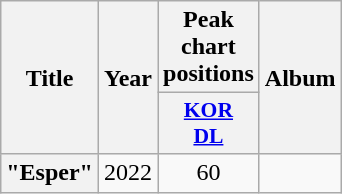<table class="wikitable plainrowheaders" style="text-align:center">
<tr>
<th scope="col" rowspan="2">Title</th>
<th scope="col" rowspan="2">Year</th>
<th scope="col" colspan="1">Peak<br>chart<br>positions</th>
<th scope="col" rowspan="2">Album</th>
</tr>
<tr>
<th scope="col" style="width:3em;font-size:90%"><a href='#'>KOR<br>DL</a><br></th>
</tr>
<tr>
<th scope="row">"Esper"<br></th>
<td>2022</td>
<td>60</td>
<td><br></td>
</tr>
</table>
